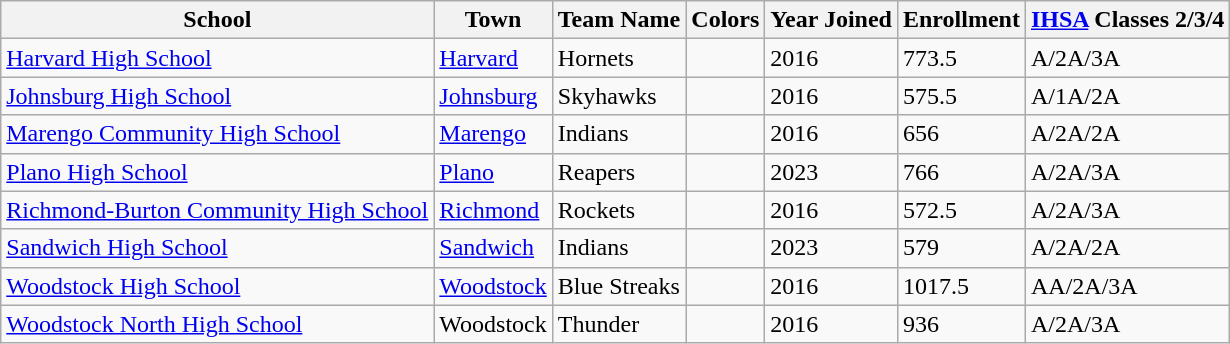<table class="wikitable sortable">
<tr>
<th>School</th>
<th>Town</th>
<th>Team Name</th>
<th class="unsortable">Colors</th>
<th>Year Joined</th>
<th>Enrollment</th>
<th><a href='#'>IHSA</a> Classes 2/3/4</th>
</tr>
<tr>
<td><a href='#'>Harvard High School</a></td>
<td><a href='#'>Harvard</a></td>
<td>Hornets</td>
<td> </td>
<td>2016</td>
<td>773.5</td>
<td>A/2A/3A</td>
</tr>
<tr>
<td><a href='#'>Johnsburg High School</a></td>
<td><a href='#'>Johnsburg</a></td>
<td>Skyhawks</td>
<td> </td>
<td>2016</td>
<td>575.5</td>
<td>A/1A/2A</td>
</tr>
<tr>
<td><a href='#'>Marengo Community High School</a></td>
<td><a href='#'>Marengo</a></td>
<td>Indians</td>
<td> </td>
<td>2016</td>
<td>656</td>
<td>A/2A/2A</td>
</tr>
<tr>
<td><a href='#'>Plano High School</a></td>
<td><a href='#'>Plano</a></td>
<td>Reapers</td>
<td> </td>
<td>2023</td>
<td>766</td>
<td>A/2A/3A</td>
</tr>
<tr>
<td><a href='#'>Richmond-Burton Community High School</a></td>
<td><a href='#'>Richmond</a></td>
<td>Rockets</td>
<td> </td>
<td>2016</td>
<td>572.5</td>
<td>A/2A/3A</td>
</tr>
<tr>
<td><a href='#'>Sandwich High School</a></td>
<td><a href='#'>Sandwich</a></td>
<td>Indians</td>
<td> </td>
<td>2023</td>
<td>579</td>
<td>A/2A/2A</td>
</tr>
<tr>
<td><a href='#'>Woodstock High School</a></td>
<td><a href='#'>Woodstock</a></td>
<td>Blue Streaks</td>
<td> </td>
<td>2016</td>
<td>1017.5</td>
<td>AA/2A/3A</td>
</tr>
<tr>
<td><a href='#'>Woodstock North High School</a></td>
<td>Woodstock</td>
<td>Thunder</td>
<td>  </td>
<td>2016</td>
<td>936</td>
<td>A/2A/3A</td>
</tr>
</table>
